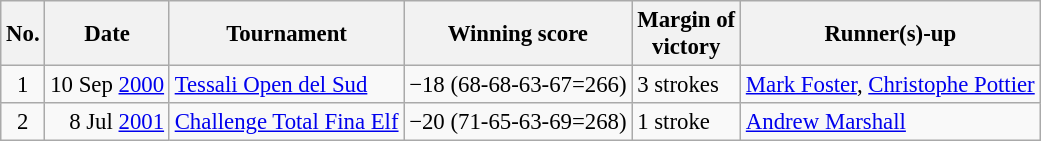<table class="wikitable" style="font-size:95%;">
<tr>
<th>No.</th>
<th>Date</th>
<th>Tournament</th>
<th>Winning score</th>
<th>Margin of<br>victory</th>
<th>Runner(s)-up</th>
</tr>
<tr>
<td align=center>1</td>
<td align=right>10 Sep <a href='#'>2000</a></td>
<td><a href='#'>Tessali Open del Sud</a></td>
<td>−18 (68-68-63-67=266)</td>
<td>3 strokes</td>
<td> <a href='#'>Mark Foster</a>,  <a href='#'>Christophe Pottier</a></td>
</tr>
<tr>
<td align=center>2</td>
<td align=right>8 Jul <a href='#'>2001</a></td>
<td><a href='#'>Challenge Total Fina Elf</a></td>
<td>−20 (71-65-63-69=268)</td>
<td>1 stroke</td>
<td> <a href='#'>Andrew Marshall</a></td>
</tr>
</table>
